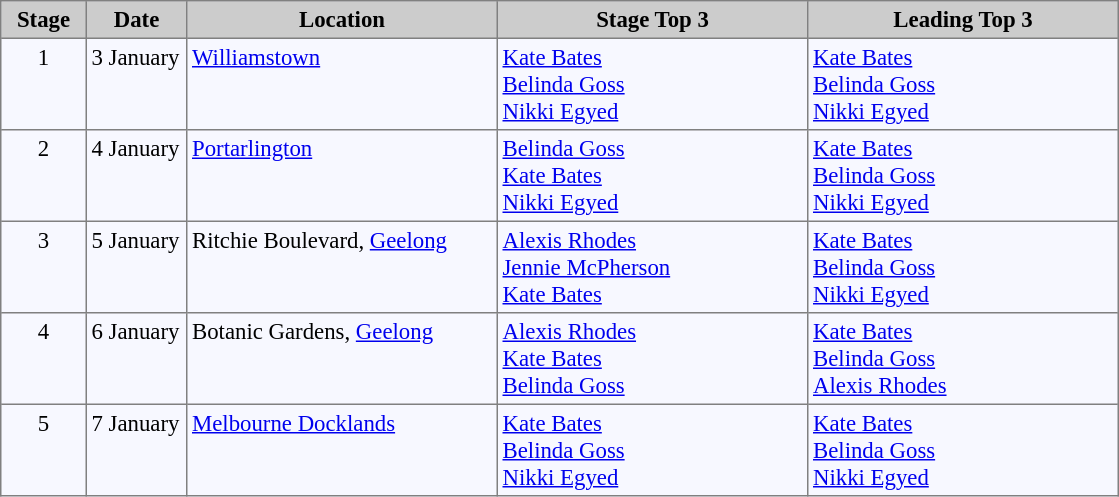<table bgcolor="#f7f8ff" cellpadding="3" cellspacing="0" border="1" style="font-size: 95%; border: gray solid 1px; border-collapse: collapse;">
<tr bgcolor="#CCCCCC">
<td align="center" width="50"><strong>Stage</strong></td>
<td align="center" width="60"><strong>Date</strong></td>
<td align="center" width="200"><strong>Location</strong></td>
<td align="center" width="200"><strong>Stage Top 3</strong></td>
<td align="center" width="200"><strong>Leading Top 3</strong></td>
</tr>
<tr valign=top>
<td align=center>1</td>
<td>3 January</td>
<td><a href='#'>Williamstown</a></td>
<td> <a href='#'>Kate Bates</a><br>  <a href='#'>Belinda Goss</a><br>  <a href='#'>Nikki Egyed</a></td>
<td> <a href='#'>Kate Bates</a><br>  <a href='#'>Belinda Goss</a><br>  <a href='#'>Nikki Egyed</a></td>
</tr>
<tr valign=top>
<td align=center>2</td>
<td>4 January</td>
<td><a href='#'>Portarlington</a></td>
<td> <a href='#'>Belinda Goss</a><br>  <a href='#'>Kate Bates</a><br>  <a href='#'>Nikki Egyed</a></td>
<td> <a href='#'>Kate Bates</a><br>  <a href='#'>Belinda Goss</a><br>  <a href='#'>Nikki Egyed</a></td>
</tr>
<tr valign=top>
<td align=center>3</td>
<td>5 January</td>
<td>Ritchie Boulevard, <a href='#'>Geelong</a></td>
<td> <a href='#'>Alexis Rhodes</a><br> <a href='#'>Jennie McPherson</a><br> <a href='#'>Kate Bates</a></td>
<td>   <a href='#'>Kate Bates</a><br> <a href='#'>Belinda Goss</a><br> <a href='#'>Nikki Egyed</a></td>
</tr>
<tr valign=top>
<td align=center>4</td>
<td>6 January</td>
<td>Botanic Gardens, <a href='#'>Geelong</a></td>
<td>   <a href='#'>Alexis Rhodes</a><br> <a href='#'>Kate Bates</a><br> <a href='#'>Belinda Goss</a></td>
<td>   <a href='#'>Kate Bates</a><br> <a href='#'>Belinda Goss</a><br> <a href='#'>Alexis Rhodes</a></td>
</tr>
<tr valign=top>
<td align=center>5</td>
<td>7 January</td>
<td><a href='#'>Melbourne Docklands</a></td>
<td>   <a href='#'>Kate Bates</a><br> <a href='#'>Belinda Goss</a><br> <a href='#'>Nikki Egyed</a></td>
<td>   <a href='#'>Kate Bates</a><br> <a href='#'>Belinda Goss</a><br> <a href='#'>Nikki Egyed</a></td>
</tr>
</table>
